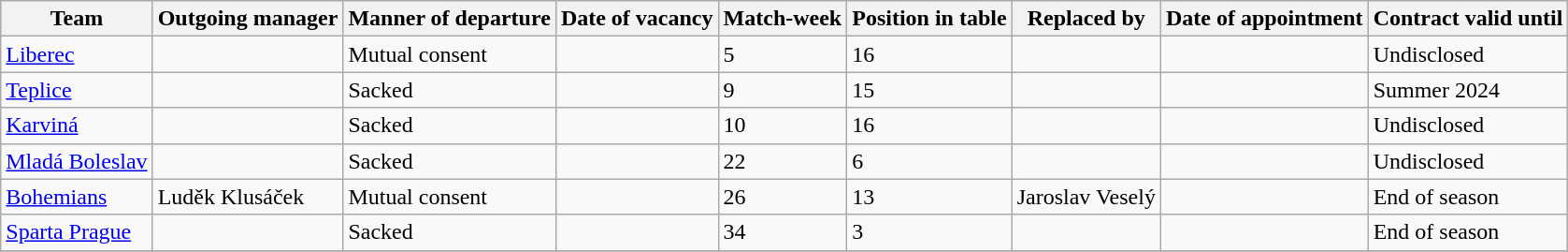<table class="wikitable sortable">
<tr>
<th>Team</th>
<th>Outgoing manager</th>
<th>Manner of departure</th>
<th>Date of vacancy</th>
<th>Match-week</th>
<th>Position in table</th>
<th>Replaced by</th>
<th>Date of appointment</th>
<th>Contract valid until</th>
</tr>
<tr>
<td><a href='#'>Liberec</a></td>
<td> </td>
<td>Mutual consent</td>
<td></td>
<td>5</td>
<td>16</td>
<td> </td>
<td></td>
<td>Undisclosed</td>
</tr>
<tr>
<td><a href='#'>Teplice</a></td>
<td> </td>
<td>Sacked</td>
<td></td>
<td>9</td>
<td>15</td>
<td> </td>
<td></td>
<td>Summer 2024</td>
</tr>
<tr>
<td><a href='#'>Karviná</a></td>
<td> </td>
<td>Sacked</td>
<td></td>
<td>10</td>
<td>16</td>
<td> </td>
<td></td>
<td>Undisclosed</td>
</tr>
<tr>
<td><a href='#'>Mladá Boleslav</a></td>
<td> </td>
<td>Sacked</td>
<td></td>
<td>22</td>
<td>6</td>
<td> </td>
<td></td>
<td>Undisclosed</td>
</tr>
<tr>
<td><a href='#'>Bohemians</a></td>
<td> Luděk Klusáček</td>
<td>Mutual consent</td>
<td></td>
<td>26</td>
<td>13</td>
<td> Jaroslav Veselý</td>
<td></td>
<td>End of season</td>
</tr>
<tr>
<td><a href='#'>Sparta Prague</a></td>
<td> </td>
<td>Sacked</td>
<td></td>
<td>34</td>
<td>3</td>
<td> </td>
<td></td>
<td>End of season</td>
</tr>
<tr>
</tr>
</table>
